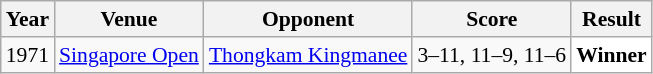<table class="sortable wikitable" style="font-size: 90%;">
<tr>
<th>Year</th>
<th>Venue</th>
<th>Opponent</th>
<th>Score</th>
<th>Result</th>
</tr>
<tr>
<td align="center">1971</td>
<td align="left"><a href='#'>Singapore Open</a></td>
<td align="left"> <a href='#'>Thongkam Kingmanee</a></td>
<td align="left">3–11, 11–9, 11–6</td>
<td style="text-align:left; background:white"> <strong>Winner</strong></td>
</tr>
</table>
